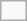<table class="infobox">
<tr>
<td></td>
<td></td>
</tr>
</table>
